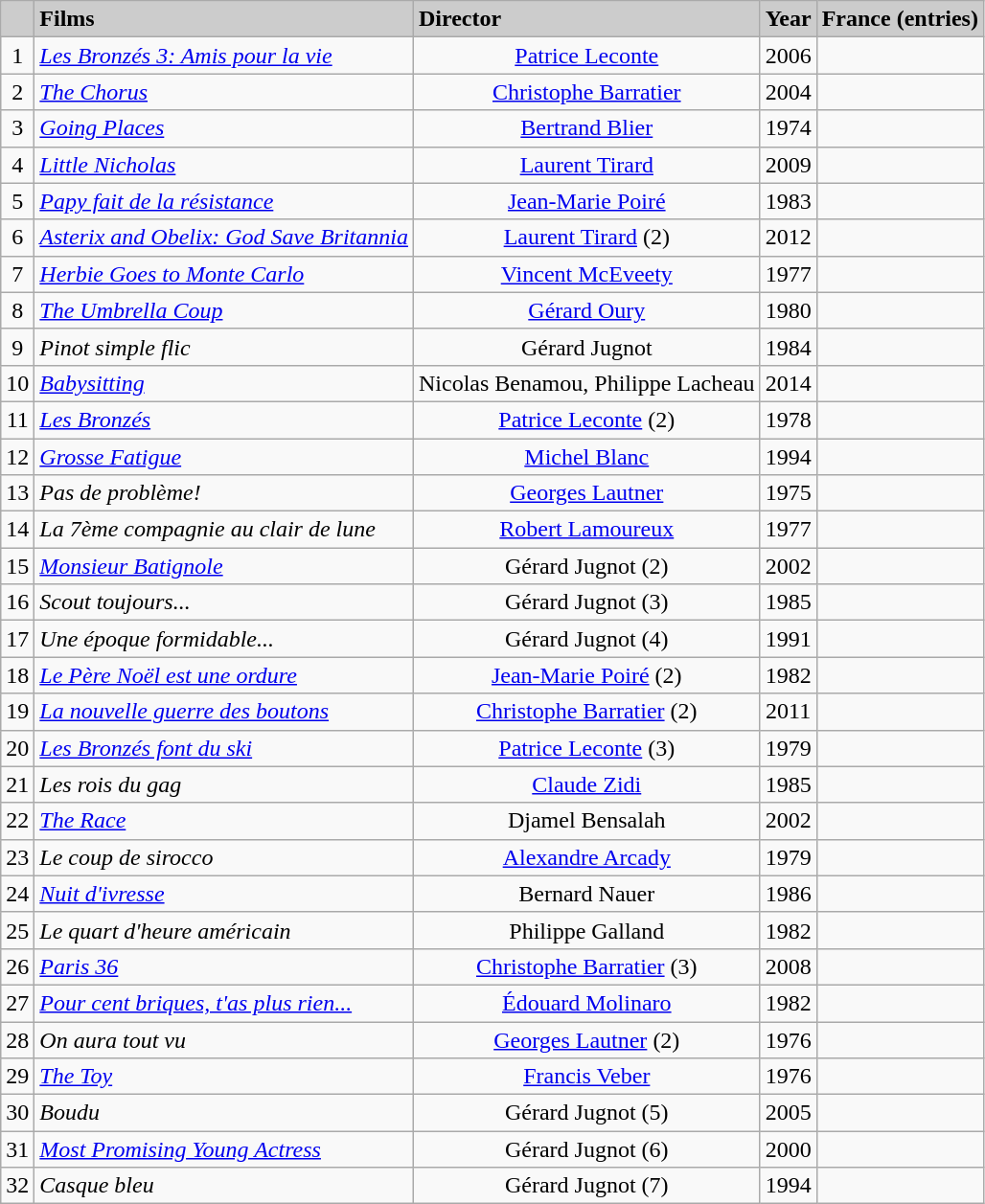<table class="sortable wikitable" style="font-size: 100%">
<tr style="background:#ccc;">
<td></td>
<td><strong>Films</strong></td>
<td><strong>Director</strong></td>
<td><strong>Year</strong></td>
<td><strong>France (entries)</strong></td>
</tr>
<tr>
<td style="text-align:center;">1</td>
<td><em><a href='#'>Les Bronzés 3: Amis pour la vie</a></em></td>
<td style="text-align:center;"><a href='#'>Patrice Leconte</a></td>
<td style="text-align:center;">2006</td>
<td style="text-align:center;"></td>
</tr>
<tr>
<td style="text-align:center;">2</td>
<td><em><a href='#'>The Chorus</a></em></td>
<td style="text-align:center;"><a href='#'>Christophe Barratier</a></td>
<td style="text-align:center;">2004</td>
<td style="text-align:center;"></td>
</tr>
<tr>
<td style="text-align:center;">3</td>
<td><em><a href='#'>Going Places</a></em></td>
<td style="text-align:center;"><a href='#'>Bertrand Blier</a></td>
<td style="text-align:center;">1974</td>
<td style="text-align:center;"></td>
</tr>
<tr>
<td style="text-align:center;">4</td>
<td><em><a href='#'>Little Nicholas</a></em></td>
<td style="text-align:center;"><a href='#'>Laurent Tirard</a></td>
<td style="text-align:center;">2009</td>
<td style="text-align:center;"></td>
</tr>
<tr>
<td style="text-align:center;">5</td>
<td><em><a href='#'>Papy fait de la résistance</a></em></td>
<td style="text-align:center;"><a href='#'>Jean-Marie Poiré</a></td>
<td style="text-align:center;">1983</td>
<td style="text-align:center;"></td>
</tr>
<tr>
<td style="text-align:center;">6</td>
<td><em><a href='#'>Asterix and Obelix: God Save Britannia</a></em></td>
<td style="text-align:center;"><a href='#'>Laurent Tirard</a> (2)</td>
<td style="text-align:center;">2012</td>
<td style="text-align:center;"></td>
</tr>
<tr>
<td style="text-align:center;">7</td>
<td><em><a href='#'>Herbie Goes to Monte Carlo</a></em></td>
<td style="text-align:center;"><a href='#'>Vincent McEveety</a></td>
<td style="text-align:center;">1977</td>
<td style="text-align:center;"></td>
</tr>
<tr>
<td style="text-align:center;">8</td>
<td><em><a href='#'>The Umbrella Coup</a></em></td>
<td style="text-align:center;"><a href='#'>Gérard Oury</a></td>
<td style="text-align:center;">1980</td>
<td style="text-align:center;"></td>
</tr>
<tr>
<td style="text-align:center;">9</td>
<td><em>Pinot simple flic</em></td>
<td style="text-align:center;">Gérard Jugnot</td>
<td style="text-align:center;">1984</td>
<td style="text-align:center;"></td>
</tr>
<tr>
<td style="text-align:center;">10</td>
<td><em><a href='#'>Babysitting</a></em></td>
<td style="text-align:center;">Nicolas Benamou, Philippe Lacheau</td>
<td style="text-align:center;">2014</td>
<td style="text-align:center;"></td>
</tr>
<tr>
<td style="text-align:center;">11</td>
<td><em><a href='#'>Les Bronzés</a></em></td>
<td style="text-align:center;"><a href='#'>Patrice Leconte</a> (2)</td>
<td style="text-align:center;">1978</td>
<td style="text-align:center;"></td>
</tr>
<tr>
<td style="text-align:center;">12</td>
<td><em><a href='#'>Grosse Fatigue</a></em></td>
<td style="text-align:center;"><a href='#'>Michel Blanc</a></td>
<td style="text-align:center;">1994</td>
<td style="text-align:center;"></td>
</tr>
<tr>
<td style="text-align:center;">13</td>
<td><em>Pas de problème!</em></td>
<td style="text-align:center;"><a href='#'>Georges Lautner</a></td>
<td style="text-align:center;">1975</td>
<td style="text-align:center;"></td>
</tr>
<tr>
<td style="text-align:center;">14</td>
<td><em>La 7ème compagnie au clair de lune</em></td>
<td style="text-align:center;"><a href='#'>Robert Lamoureux</a></td>
<td style="text-align:center;">1977</td>
<td style="text-align:center;"></td>
</tr>
<tr>
<td style="text-align:center;">15</td>
<td><em><a href='#'>Monsieur Batignole</a></em></td>
<td style="text-align:center;">Gérard Jugnot (2)</td>
<td style="text-align:center;">2002</td>
<td style="text-align:center;"></td>
</tr>
<tr>
<td style="text-align:center;">16</td>
<td><em>Scout toujours...</em></td>
<td style="text-align:center;">Gérard Jugnot (3)</td>
<td style="text-align:center;">1985</td>
<td style="text-align:center;"></td>
</tr>
<tr>
<td style="text-align:center;">17</td>
<td><em>Une époque formidable...</em></td>
<td style="text-align:center;">Gérard Jugnot (4)</td>
<td style="text-align:center;">1991</td>
<td style="text-align:center;"></td>
</tr>
<tr>
<td style="text-align:center;">18</td>
<td><em><a href='#'>Le Père Noël est une ordure</a></em></td>
<td style="text-align:center;"><a href='#'>Jean-Marie Poiré</a> (2)</td>
<td style="text-align:center;">1982</td>
<td style="text-align:center;"></td>
</tr>
<tr>
<td style="text-align:center;">19</td>
<td><em><a href='#'>La nouvelle guerre des boutons</a></em></td>
<td style="text-align:center;"><a href='#'>Christophe Barratier</a> (2)</td>
<td style="text-align:center;">2011</td>
<td style="text-align:center;"></td>
</tr>
<tr>
<td style="text-align:center;">20</td>
<td><em><a href='#'>Les Bronzés font du ski</a></em></td>
<td style="text-align:center;"><a href='#'>Patrice Leconte</a> (3)</td>
<td style="text-align:center;">1979</td>
<td style="text-align:center;"></td>
</tr>
<tr>
<td style="text-align:center;">21</td>
<td><em>Les rois du gag</em></td>
<td style="text-align:center;"><a href='#'>Claude Zidi</a></td>
<td style="text-align:center;">1985</td>
<td style="text-align:center;"></td>
</tr>
<tr>
<td style="text-align:center;">22</td>
<td><em><a href='#'>The Race</a></em></td>
<td style="text-align:center;">Djamel Bensalah</td>
<td style="text-align:center;">2002</td>
<td style="text-align:center;"></td>
</tr>
<tr>
<td style="text-align:center;">23</td>
<td><em>Le coup de sirocco</em></td>
<td style="text-align:center;"><a href='#'>Alexandre Arcady</a></td>
<td style="text-align:center;">1979</td>
<td style="text-align:center;"></td>
</tr>
<tr>
<td style="text-align:center;">24</td>
<td><em><a href='#'>Nuit d'ivresse</a></em></td>
<td style="text-align:center;">Bernard Nauer</td>
<td style="text-align:center;">1986</td>
<td style="text-align:center;"></td>
</tr>
<tr>
<td style="text-align:center;">25</td>
<td><em>Le quart d'heure américain</em></td>
<td style="text-align:center;">Philippe Galland</td>
<td style="text-align:center;">1982</td>
<td style="text-align:center;"></td>
</tr>
<tr>
<td style="text-align:center;">26</td>
<td><em><a href='#'>Paris 36</a></em></td>
<td style="text-align:center;"><a href='#'>Christophe Barratier</a> (3)</td>
<td style="text-align:center;">2008</td>
<td style="text-align:center;"></td>
</tr>
<tr>
<td style="text-align:center;">27</td>
<td><em><a href='#'>Pour cent briques, t'as plus rien...</a></em></td>
<td style="text-align:center;"><a href='#'>Édouard Molinaro</a></td>
<td style="text-align:center;">1982</td>
<td style="text-align:center;"></td>
</tr>
<tr>
<td style="text-align:center;">28</td>
<td><em>On aura tout vu</em></td>
<td style="text-align:center;"><a href='#'>Georges Lautner</a> (2)</td>
<td style="text-align:center;">1976</td>
<td style="text-align:center;"></td>
</tr>
<tr>
<td style="text-align:center;">29</td>
<td><em><a href='#'>The Toy</a></em></td>
<td style="text-align:center;"><a href='#'>Francis Veber</a></td>
<td style="text-align:center;">1976</td>
<td style="text-align:center;"></td>
</tr>
<tr>
<td style="text-align:center;">30</td>
<td><em>Boudu</em></td>
<td style="text-align:center;">Gérard Jugnot (5)</td>
<td style="text-align:center;">2005</td>
<td style="text-align:center;"></td>
</tr>
<tr>
<td style="text-align:center;">31</td>
<td><em><a href='#'>Most Promising Young Actress</a></em></td>
<td style="text-align:center;">Gérard Jugnot (6)</td>
<td style="text-align:center;">2000</td>
<td style="text-align:center;"></td>
</tr>
<tr>
<td style="text-align:center;">32</td>
<td><em>Casque bleu</em></td>
<td style="text-align:center;">Gérard Jugnot (7)</td>
<td style="text-align:center;">1994</td>
<td style="text-align:center;"></td>
</tr>
</table>
